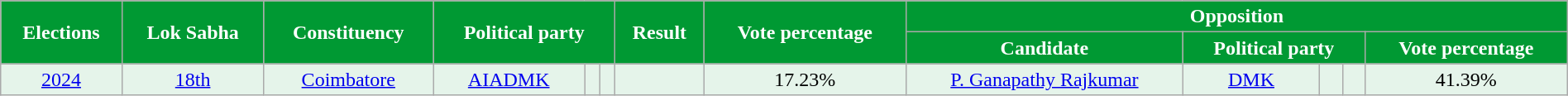<table class="wikitable sortable" style="width:100%;background:#E5F4EA;text-align:center">
<tr>
<th style="background-color:#009933;color:white"rowspan=2>Elections</th>
<th style="background-color:#009933;color:white"rowspan=2>Lok Sabha</th>
<th style="background-color:#009933;color:white"rowspan=2>Constituency</th>
<th style="background-color:#009933;color:white"colspan=3 rowspan=2>Political party</th>
<th style="background-color:#009933;color:white"rowspan=2>Result</th>
<th style="background-color:#009933;color:white"rowspan=2>Vote percentage</th>
<th style="background-color:#009933;color:white"colspan=5>Opposition</th>
</tr>
<tr>
<th style="background-color:#009933;color:white">Candidate</th>
<th style="background-color:#009933;color:white"colspan=3>Political party</th>
<th style="background-color:#009933;color:white">Vote percentage</th>
</tr>
<tr>
<td><a href='#'>2024</a></td>
<td><a href='#'>18th</a></td>
<td><a href='#'>Coimbatore</a></td>
<td><a href='#'>AIADMK</a></td>
<td></td>
<td></td>
<td></td>
<td>17.23%</td>
<td><a href='#'>P. Ganapathy Rajkumar</a></td>
<td><a href='#'>DMK</a></td>
<td></td>
<td></td>
<td>41.39%</td>
</tr>
</table>
